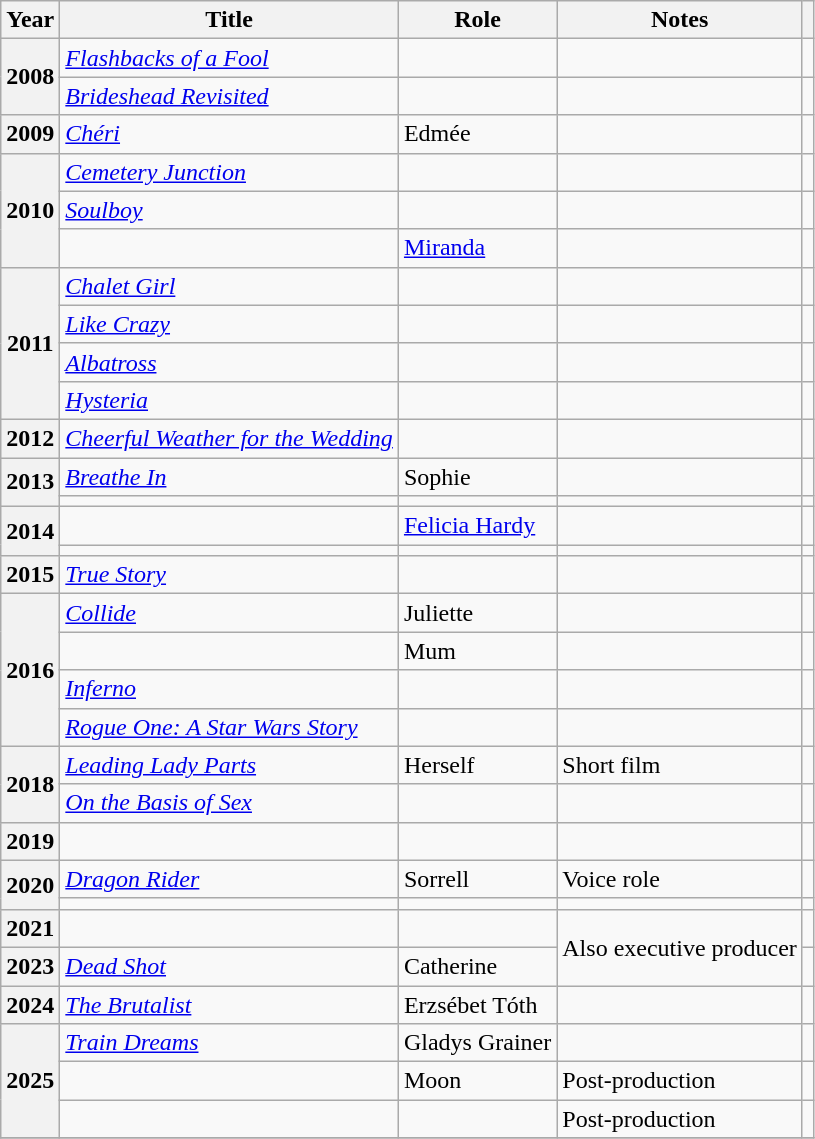<table class="wikitable plainrowheaders sortable">
<tr>
<th scope="col">Year</th>
<th scope="col">Title</th>
<th scope="col">Role</th>
<th scope="col" class="unsortable">Notes</th>
<th scope="col" class="unsortable"></th>
</tr>
<tr>
<th rowspan="2" scope=row>2008</th>
<td><em><a href='#'>Flashbacks of a Fool</a></em></td>
<td></td>
<td></td>
<td style="text-align:center;"></td>
</tr>
<tr>
<td><em><a href='#'>Brideshead Revisited</a></em></td>
<td></td>
<td></td>
<td style="text-align:center;"></td>
</tr>
<tr>
<th scope=row>2009</th>
<td><em><a href='#'>Chéri</a></em></td>
<td>Edmée</td>
<td></td>
<td style="text-align:center;"></td>
</tr>
<tr>
<th rowspan="3" scope=row>2010</th>
<td><em><a href='#'>Cemetery Junction</a></em></td>
<td></td>
<td></td>
<td style="text-align:center;"></td>
</tr>
<tr>
<td><em><a href='#'>Soulboy</a></em></td>
<td></td>
<td></td>
<td style="text-align:center;"></td>
</tr>
<tr>
<td><em></em></td>
<td><a href='#'>Miranda</a></td>
<td></td>
<td style="text-align:center;"></td>
</tr>
<tr>
<th rowspan="4" scope=row>2011</th>
<td><em><a href='#'>Chalet Girl</a></em></td>
<td></td>
<td></td>
<td style="text-align:center;"></td>
</tr>
<tr>
<td><em><a href='#'>Like Crazy</a></em></td>
<td></td>
<td></td>
<td style="text-align:center;"></td>
</tr>
<tr>
<td><em><a href='#'>Albatross</a></em></td>
<td></td>
<td></td>
<td style="text-align:center;"></td>
</tr>
<tr>
<td><em><a href='#'>Hysteria</a></em></td>
<td></td>
<td></td>
<td style="text-align:center;"></td>
</tr>
<tr>
<th scope=row>2012</th>
<td><em><a href='#'>Cheerful Weather for the Wedding</a></em></td>
<td></td>
<td></td>
<td style="text-align:center;"></td>
</tr>
<tr>
<th rowspan="2" scope=row>2013</th>
<td><em><a href='#'>Breathe In</a></em></td>
<td>Sophie</td>
<td></td>
<td style="text-align:center;"></td>
</tr>
<tr>
<td><em></em></td>
<td></td>
<td></td>
<td style="text-align:center;"></td>
</tr>
<tr>
<th rowspan="2" scope=row>2014</th>
<td><em></em></td>
<td><a href='#'>Felicia Hardy</a></td>
<td></td>
<td style="text-align:center;"></td>
</tr>
<tr>
<td><em></em></td>
<td></td>
<td></td>
<td style="text-align:center;"></td>
</tr>
<tr>
<th scope=row>2015</th>
<td><em><a href='#'>True Story</a></em></td>
<td></td>
<td></td>
<td style="text-align:center;"></td>
</tr>
<tr>
<th rowspan="4" scope=row>2016</th>
<td><em><a href='#'>Collide</a></em></td>
<td>Juliette</td>
<td></td>
<td style="text-align:center;"></td>
</tr>
<tr>
<td><em></em></td>
<td>Mum</td>
<td></td>
<td style="text-align:center;"></td>
</tr>
<tr>
<td><em><a href='#'>Inferno</a></em></td>
<td></td>
<td></td>
<td style="text-align:center;"></td>
</tr>
<tr>
<td><em><a href='#'>Rogue One: A Star Wars Story</a></em></td>
<td></td>
<td></td>
<td style="text-align:center;"></td>
</tr>
<tr>
<th rowspan="2" scope=row>2018</th>
<td><em><a href='#'>Leading Lady Parts</a></em></td>
<td>Herself</td>
<td>Short film</td>
<td style="text-align:center;"></td>
</tr>
<tr>
<td><em><a href='#'>On the Basis of Sex</a></em></td>
<td></td>
<td></td>
<td style="text-align:center;"></td>
</tr>
<tr>
<th scope=row>2019</th>
<td><em></em></td>
<td></td>
<td></td>
<td style="text-align:center;"></td>
</tr>
<tr>
<th rowspan="2" scope=row>2020</th>
<td><em><a href='#'>Dragon Rider</a></em></td>
<td>Sorrell</td>
<td>Voice role</td>
<td style="text-align:center;"></td>
</tr>
<tr>
<td><em></em></td>
<td></td>
<td></td>
<td style="text-align:center;"></td>
</tr>
<tr>
<th scope=row>2021</th>
<td><em></em></td>
<td></td>
<td rowspan="2">Also executive producer</td>
<td style="text-align:center;"></td>
</tr>
<tr>
<th scope=row>2023</th>
<td><em><a href='#'>Dead Shot</a></em></td>
<td>Catherine</td>
<td style="text-align:center;"></td>
</tr>
<tr>
<th scope=row>2024</th>
<td><em><a href='#'>The Brutalist</a></em></td>
<td>Erzsébet Tóth</td>
<td></td>
<td style="text-align:center;"></td>
</tr>
<tr>
<th rowspan="3" scope=row>2025</th>
<td><em><a href='#'>Train Dreams</a></em></td>
<td>Gladys Grainer</td>
<td></td>
<td style="text-align:center;"></td>
</tr>
<tr>
<td></td>
<td>Moon</td>
<td>Post-production</td>
<td style="text-align:center;"></td>
</tr>
<tr>
<td></td>
<td></td>
<td>Post-production</td>
<td style="text-align:center;"></td>
</tr>
<tr>
</tr>
</table>
